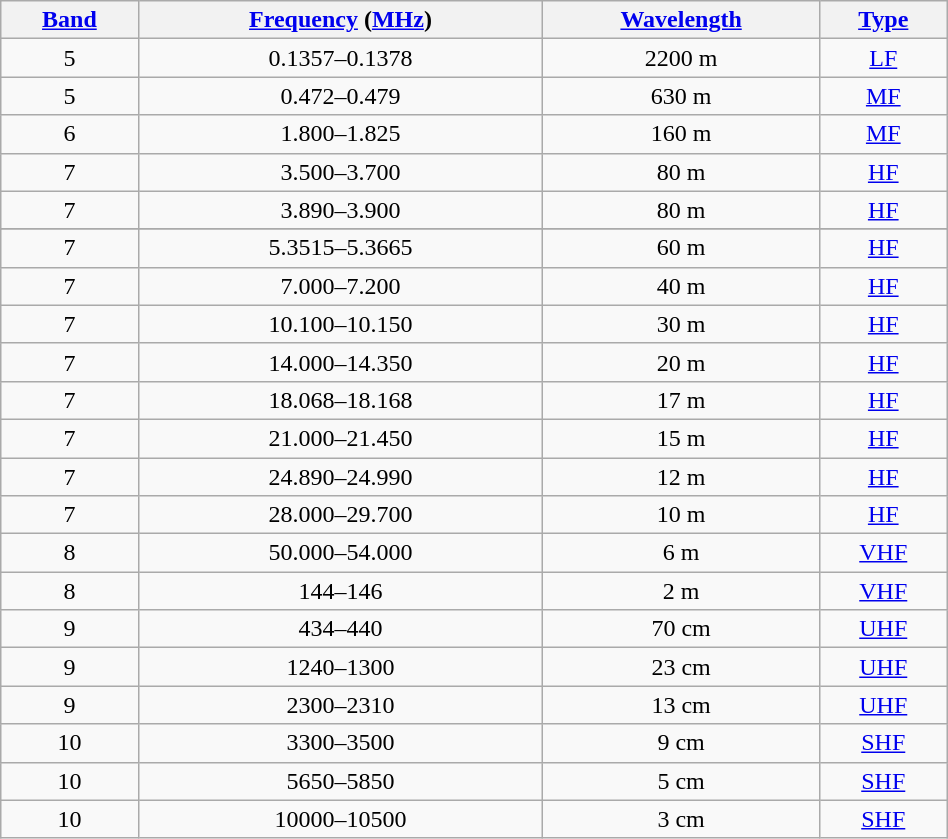<table class="wikitable sortable" width="50%" style="text-align: center;">
<tr>
<th scope=col><a href='#'>Band</a></th>
<th scope=col class="unsortable"><a href='#'>Frequency</a> (<a href='#'>MHz</a>)</th>
<th scope=col><a href='#'>Wavelength</a></th>
<th scope=col><a href='#'>Type</a></th>
</tr>
<tr>
<td>5</td>
<td>0.1357–0.1378</td>
<td>2200 m</td>
<td><a href='#'>LF</a></td>
</tr>
<tr>
<td>5</td>
<td>0.472–0.479</td>
<td>630 m</td>
<td><a href='#'>MF</a></td>
</tr>
<tr>
<td>6</td>
<td>1.800–1.825</td>
<td>160 m</td>
<td><a href='#'>MF</a></td>
</tr>
<tr>
<td>7</td>
<td>3.500–3.700</td>
<td>80 m</td>
<td><a href='#'>HF</a></td>
</tr>
<tr>
<td>7</td>
<td>3.890–3.900</td>
<td>80 m</td>
<td><a href='#'>HF</a></td>
</tr>
<tr>
</tr>
<tr>
<td>7</td>
<td>5.3515–5.3665</td>
<td>60 m</td>
<td><a href='#'>HF</a></td>
</tr>
<tr>
<td>7</td>
<td>7.000–7.200</td>
<td>40 m</td>
<td><a href='#'>HF</a></td>
</tr>
<tr>
<td>7</td>
<td>10.100–10.150</td>
<td>30 m</td>
<td><a href='#'>HF</a></td>
</tr>
<tr>
<td>7</td>
<td>14.000–14.350</td>
<td>20 m</td>
<td><a href='#'>HF</a></td>
</tr>
<tr>
<td>7</td>
<td>18.068–18.168</td>
<td>17 m</td>
<td><a href='#'>HF</a></td>
</tr>
<tr>
<td>7</td>
<td>21.000–21.450</td>
<td>15 m</td>
<td><a href='#'>HF</a></td>
</tr>
<tr>
<td>7</td>
<td>24.890–24.990</td>
<td>12 m</td>
<td><a href='#'>HF</a></td>
</tr>
<tr>
<td>7</td>
<td>28.000–29.700</td>
<td>10 m</td>
<td><a href='#'>HF</a></td>
</tr>
<tr>
<td>8</td>
<td>50.000–54.000</td>
<td>6 m</td>
<td><a href='#'>VHF</a></td>
</tr>
<tr>
<td>8</td>
<td>144–146</td>
<td>2 m</td>
<td><a href='#'>VHF</a></td>
</tr>
<tr>
<td>9</td>
<td>434–440</td>
<td>70 cm</td>
<td><a href='#'>UHF</a></td>
</tr>
<tr>
<td>9</td>
<td>1240–1300</td>
<td>23 cm</td>
<td><a href='#'>UHF</a></td>
</tr>
<tr>
<td>9</td>
<td>2300–2310</td>
<td>13 cm</td>
<td><a href='#'>UHF</a></td>
</tr>
<tr>
<td>10</td>
<td>3300–3500</td>
<td>9 cm</td>
<td><a href='#'>SHF</a></td>
</tr>
<tr>
<td>10</td>
<td>5650–5850</td>
<td>5 cm</td>
<td><a href='#'>SHF</a></td>
</tr>
<tr>
<td>10</td>
<td>10000–10500</td>
<td>3 cm</td>
<td><a href='#'>SHF</a></td>
</tr>
</table>
